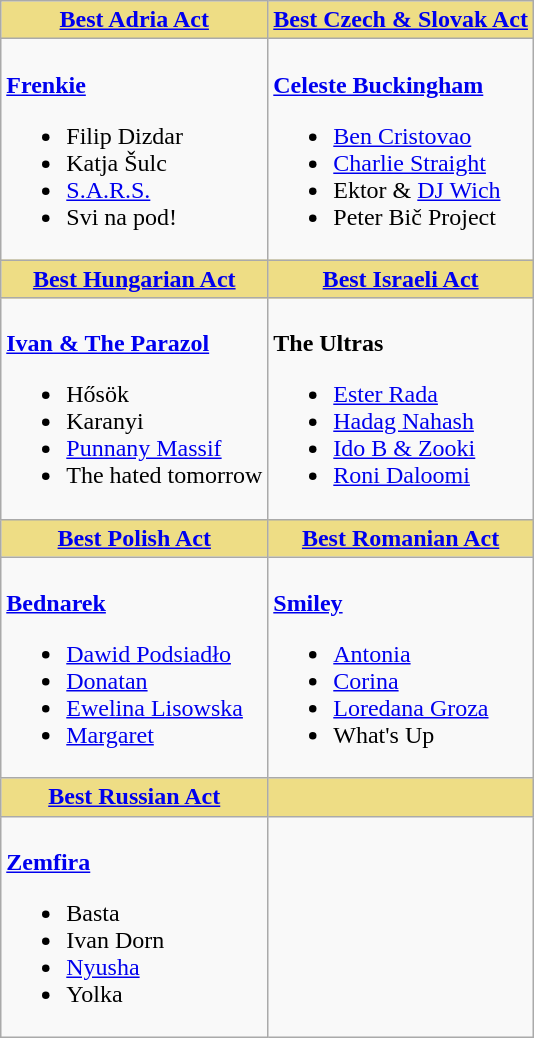<table class=wikitable style="width=100%">
<tr>
<th style="background:#EEDD85; width=50%"><a href='#'>Best Adria Act</a></th>
<th style="background:#EEDD85; width=50%"><a href='#'>Best Czech & Slovak Act</a></th>
</tr>
<tr>
<td valign="top"><br><strong><a href='#'>Frenkie</a></strong><ul><li>Filip Dizdar</li><li>Katja Šulc</li><li><a href='#'>S.A.R.S.</a></li><li>Svi na pod!</li></ul></td>
<td valign="top"><br><strong><a href='#'>Celeste Buckingham</a></strong><ul><li><a href='#'>Ben Cristovao</a></li><li><a href='#'>Charlie Straight</a></li><li>Ektor & <a href='#'>DJ Wich</a></li><li>Peter Bič Project</li></ul></td>
</tr>
<tr>
<th style="background:#EEDD85; width=50%"><a href='#'>Best Hungarian Act</a></th>
<th style="background:#EEDD85; width=50%"><a href='#'>Best Israeli Act</a></th>
</tr>
<tr>
<td valign="top"><br><strong><a href='#'>Ivan & The Parazol</a></strong><ul><li>Hősök</li><li>Karanyi</li><li><a href='#'>Punnany Massif</a></li><li>The hated tomorrow</li></ul></td>
<td valign="top"><br><strong>The Ultras</strong><ul><li><a href='#'>Ester Rada</a></li><li><a href='#'>Hadag Nahash</a></li><li><a href='#'>Ido B & Zooki</a></li><li><a href='#'>Roni Daloomi</a></li></ul></td>
</tr>
<tr>
<th style="background:#EEDD85; width=50%"><a href='#'>Best Polish Act</a></th>
<th style="background:#EEDD85; width=50%"><a href='#'>Best Romanian Act</a></th>
</tr>
<tr>
<td valign="top"><br><strong><a href='#'>Bednarek</a></strong><ul><li><a href='#'>Dawid Podsiadło</a></li><li><a href='#'>Donatan</a></li><li><a href='#'>Ewelina Lisowska</a></li><li><a href='#'>Margaret</a></li></ul></td>
<td valign="top"><br><strong><a href='#'>Smiley</a></strong><ul><li><a href='#'>Antonia</a></li><li><a href='#'>Corina</a></li><li><a href='#'>Loredana Groza</a></li><li>What's Up</li></ul></td>
</tr>
<tr>
<th style="background:#EEDD85; width=50%"><a href='#'>Best Russian Act</a></th>
<th style="background:#EEDD85; width=50%"></th>
</tr>
<tr>
<td valign="top"><br><strong><a href='#'>Zemfira</a></strong><ul><li>Basta</li><li>Ivan Dorn</li><li><a href='#'>Nyusha</a></li><li>Yolka</li></ul></td>
<td valign="top"></td>
</tr>
</table>
